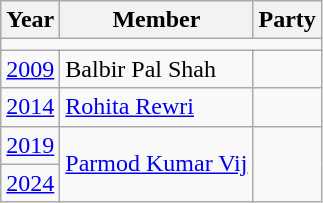<table class="wikitable sortable">
<tr>
<th>Year</th>
<th>Member</th>
<th colspan="2">Party</th>
</tr>
<tr>
<td colspan="4"></td>
</tr>
<tr>
<td><a href='#'>2009</a></td>
<td>Balbir Pal Shah</td>
<td></td>
</tr>
<tr>
<td><a href='#'>2014</a></td>
<td><a href='#'>Rohita Rewri</a></td>
<td></td>
</tr>
<tr>
<td><a href='#'>2019</a></td>
<td rowspan=2><a href='#'>Parmod Kumar Vij</a></td>
</tr>
<tr>
<td><a href='#'>2024</a></td>
</tr>
</table>
